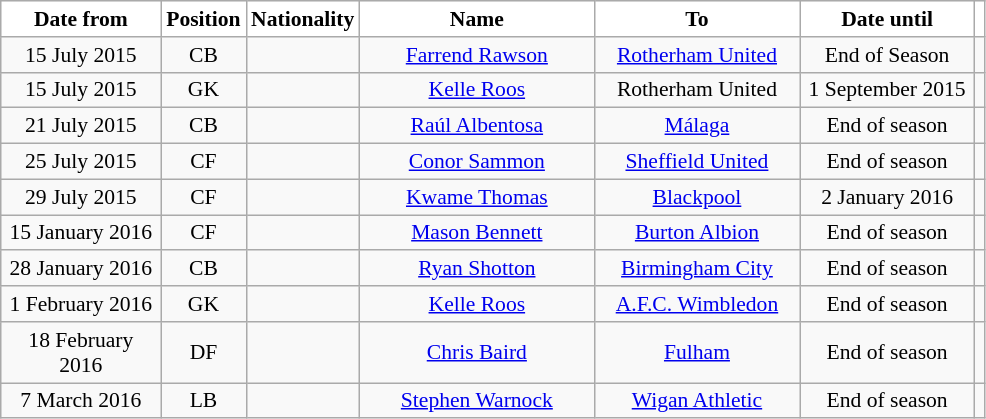<table class="wikitable"  style="text-align:center; font-size:90%; ">
<tr>
<th style="background:#FFFFFF; color:black; width:100px;">Date from</th>
<th style="background:#FFFFFF; color:black; width:50px;">Position</th>
<th style="background:#FFFFFF; color:black; width:50px;">Nationality</th>
<th style="background:#FFFFFF; color:black; width:150px;">Name</th>
<th style="background:#FFFFFF; color:black; width:130px;">To</th>
<th style="background:#FFFFFF; color:black; width:110px;">Date until</th>
<th style="background:#FFFFFF; color:black;"></th>
</tr>
<tr>
<td>15 July 2015</td>
<td>CB</td>
<td></td>
<td><a href='#'>Farrend Rawson</a></td>
<td><a href='#'>Rotherham United</a></td>
<td>End of Season</td>
<td></td>
</tr>
<tr>
<td>15 July 2015</td>
<td>GK</td>
<td></td>
<td><a href='#'>Kelle Roos</a></td>
<td>Rotherham United</td>
<td>1 September 2015</td>
<td></td>
</tr>
<tr>
<td>21 July 2015</td>
<td>CB</td>
<td></td>
<td><a href='#'>Raúl Albentosa</a></td>
<td><a href='#'>Málaga</a></td>
<td>End of season</td>
<td></td>
</tr>
<tr>
<td>25 July 2015</td>
<td>CF</td>
<td></td>
<td><a href='#'>Conor Sammon</a></td>
<td><a href='#'>Sheffield United</a></td>
<td>End of season</td>
<td></td>
</tr>
<tr>
<td>29 July 2015</td>
<td>CF</td>
<td></td>
<td><a href='#'>Kwame Thomas</a></td>
<td><a href='#'>Blackpool</a></td>
<td>2 January 2016</td>
<td></td>
</tr>
<tr>
<td>15 January 2016</td>
<td>CF</td>
<td></td>
<td><a href='#'>Mason Bennett</a></td>
<td><a href='#'>Burton Albion</a></td>
<td>End of season</td>
<td></td>
</tr>
<tr>
<td>28 January 2016</td>
<td>CB</td>
<td></td>
<td><a href='#'>Ryan Shotton</a></td>
<td><a href='#'>Birmingham City</a></td>
<td>End of season</td>
<td></td>
</tr>
<tr>
<td>1 February 2016</td>
<td>GK</td>
<td></td>
<td><a href='#'>Kelle Roos</a></td>
<td><a href='#'>A.F.C. Wimbledon</a></td>
<td>End of season</td>
<td></td>
</tr>
<tr>
<td>18 February 2016</td>
<td>DF</td>
<td></td>
<td><a href='#'>Chris Baird</a></td>
<td><a href='#'>Fulham</a></td>
<td>End of season</td>
<td></td>
</tr>
<tr>
<td>7 March 2016</td>
<td>LB</td>
<td></td>
<td><a href='#'>Stephen Warnock</a></td>
<td><a href='#'>Wigan Athletic</a></td>
<td>End of season</td>
<td></td>
</tr>
</table>
